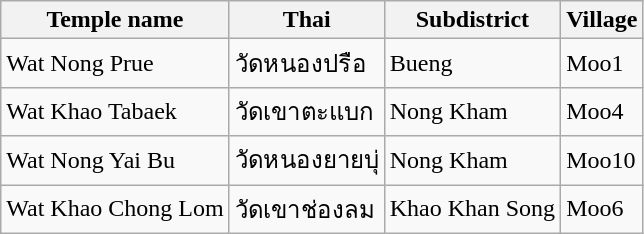<table class="wikitable floatright">
<tr>
<th>Temple name</th>
<th>Thai</th>
<th>Subdistrict</th>
<th>Village</th>
</tr>
<tr>
<td>Wat Nong Prue</td>
<td>วัดหนองปรือ</td>
<td>Bueng</td>
<td>Moo1</td>
</tr>
<tr>
<td>Wat Khao Tabaek</td>
<td>วัดเขาตะแบก</td>
<td>Nong Kham</td>
<td>Moo4</td>
</tr>
<tr>
<td>Wat Nong Yai Bu</td>
<td>วัดหนองยายบุ่</td>
<td>Nong Kham</td>
<td>Moo10</td>
</tr>
<tr>
<td>Wat Khao Chong Lom</td>
<td>วัดเขาช่องลม</td>
<td>Khao Khan Song</td>
<td>Moo6</td>
</tr>
</table>
